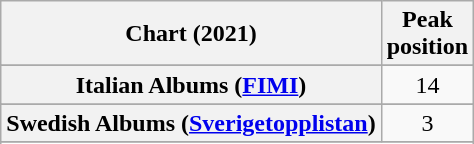<table class="wikitable sortable plainrowheaders" style="text-align:center">
<tr>
<th scope="col">Chart (2021)</th>
<th scope="col">Peak<br>position</th>
</tr>
<tr>
</tr>
<tr>
</tr>
<tr>
</tr>
<tr>
</tr>
<tr>
</tr>
<tr>
</tr>
<tr>
</tr>
<tr>
</tr>
<tr>
<th scope="row">Italian Albums (<a href='#'>FIMI</a>)</th>
<td>14</td>
</tr>
<tr>
</tr>
<tr>
</tr>
<tr>
</tr>
<tr>
</tr>
<tr>
</tr>
<tr>
</tr>
<tr>
<th scope="row">Swedish Albums (<a href='#'>Sverigetopplistan</a>)</th>
<td>3</td>
</tr>
<tr>
</tr>
<tr>
</tr>
<tr>
</tr>
<tr>
</tr>
<tr>
</tr>
</table>
